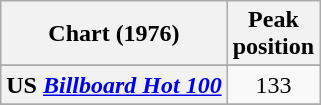<table class="wikitable sortable plainrowheaders">
<tr>
<th>Chart (1976)</th>
<th>Peak<br>position</th>
</tr>
<tr>
</tr>
<tr>
<th scope=row>US <em><a href='#'>Billboard Hot 100</a></em></th>
<td style="text-align:center;">133</td>
</tr>
<tr>
</tr>
</table>
